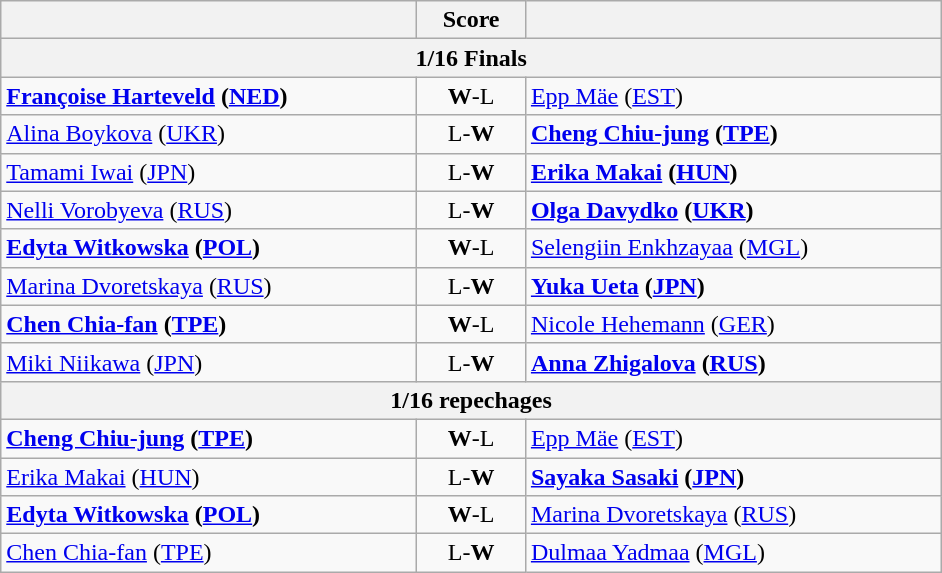<table class="wikitable" style="text-align: left; ">
<tr>
<th align="right" width="270"></th>
<th width="65">Score</th>
<th align="left" width="270"></th>
</tr>
<tr>
<th colspan=3>1/16 Finals</th>
</tr>
<tr>
<td><strong> <a href='#'>Françoise Harteveld</a> (<a href='#'>NED</a>)</strong></td>
<td align="center"><strong>W</strong>-L</td>
<td> <a href='#'>Epp Mäe</a> (<a href='#'>EST</a>)</td>
</tr>
<tr>
<td> <a href='#'>Alina Boykova</a> (<a href='#'>UKR</a>)</td>
<td align="center">L-<strong>W</strong></td>
<td><strong> <a href='#'>Cheng Chiu-jung</a> (<a href='#'>TPE</a>)</strong></td>
</tr>
<tr>
<td> <a href='#'>Tamami Iwai</a> (<a href='#'>JPN</a>)</td>
<td align="center">L-<strong>W</strong></td>
<td><strong> <a href='#'>Erika Makai</a> (<a href='#'>HUN</a>)</strong></td>
</tr>
<tr>
<td> <a href='#'>Nelli Vorobyeva</a> (<a href='#'>RUS</a>)</td>
<td align="center">L-<strong>W</strong></td>
<td><strong> <a href='#'>Olga Davydko</a> (<a href='#'>UKR</a>)</strong></td>
</tr>
<tr>
<td><strong> <a href='#'>Edyta Witkowska</a> (<a href='#'>POL</a>)</strong></td>
<td align="center"><strong>W</strong>-L</td>
<td> <a href='#'>Selengiin Enkhzayaa</a> (<a href='#'>MGL</a>)</td>
</tr>
<tr>
<td> <a href='#'>Marina Dvoretskaya</a> (<a href='#'>RUS</a>)</td>
<td align="center">L-<strong>W</strong></td>
<td><strong> <a href='#'>Yuka Ueta</a> (<a href='#'>JPN</a>)</strong></td>
</tr>
<tr>
<td><strong> <a href='#'>Chen Chia-fan</a> (<a href='#'>TPE</a>)</strong></td>
<td align="center"><strong>W</strong>-L</td>
<td> <a href='#'>Nicole Hehemann</a> (<a href='#'>GER</a>)</td>
</tr>
<tr>
<td> <a href='#'>Miki Niikawa</a> (<a href='#'>JPN</a>)</td>
<td align="center">L-<strong>W</strong></td>
<td><strong> <a href='#'>Anna Zhigalova</a> (<a href='#'>RUS</a>)</strong></td>
</tr>
<tr>
<th colspan=3>1/16 repechages</th>
</tr>
<tr>
<td><strong> <a href='#'>Cheng Chiu-jung</a> (<a href='#'>TPE</a>)</strong></td>
<td align="center"><strong>W</strong>-L</td>
<td> <a href='#'>Epp Mäe</a> (<a href='#'>EST</a>)</td>
</tr>
<tr>
<td> <a href='#'>Erika Makai</a> (<a href='#'>HUN</a>)</td>
<td align="center">L-<strong>W</strong></td>
<td><strong> <a href='#'>Sayaka Sasaki</a> (<a href='#'>JPN</a>)</strong></td>
</tr>
<tr>
<td><strong> <a href='#'>Edyta Witkowska</a> (<a href='#'>POL</a>)</strong></td>
<td align="center"><strong>W</strong>-L</td>
<td> <a href='#'>Marina Dvoretskaya</a> (<a href='#'>RUS</a>)</td>
</tr>
<tr>
<td> <a href='#'>Chen Chia-fan</a> (<a href='#'>TPE</a>)</td>
<td align="center">L-<strong>W</strong></td>
<td> <a href='#'>Dulmaa Yadmaa</a> (<a href='#'>MGL</a>)</td>
</tr>
</table>
